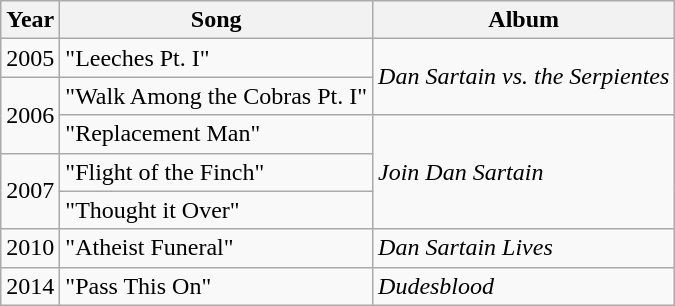<table class="wikitable">
<tr>
<th>Year</th>
<th>Song</th>
<th>Album</th>
</tr>
<tr>
<td style="text-align:center;">2005</td>
<td align="left">"Leeches Pt. I"</td>
<td style="text-align:left;" rowspan="2"><em>Dan Sartain vs. the Serpientes</em></td>
</tr>
<tr>
<td style="text-align:center;" rowspan="2">2006</td>
<td align="left">"Walk Among the Cobras Pt. I"</td>
</tr>
<tr>
<td align="left">"Replacement Man"</td>
<td style="text-align:left;" rowspan="3"><em>Join Dan Sartain</em></td>
</tr>
<tr>
<td style="text-align:center;" rowspan="2">2007</td>
<td align="left">"Flight of the Finch"</td>
</tr>
<tr>
<td align="left">"Thought it Over"</td>
</tr>
<tr>
<td style="text-align:center;">2010</td>
<td align="left">"Atheist Funeral"</td>
<td style="text-align:left;" rowspan="1"><em>Dan Sartain Lives</em></td>
</tr>
<tr>
<td style="text-align:center;">2014</td>
<td align="left">"Pass This On"</td>
<td style="text-align:left;" rowspan="1"><em>Dudesblood</em></td>
</tr>
</table>
